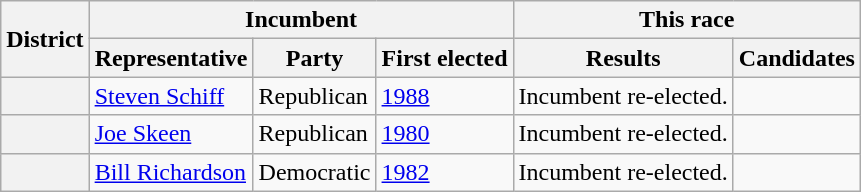<table class=wikitable>
<tr>
<th rowspan=2>District</th>
<th colspan=3>Incumbent</th>
<th colspan=2>This race</th>
</tr>
<tr>
<th>Representative</th>
<th>Party</th>
<th>First elected</th>
<th>Results</th>
<th>Candidates</th>
</tr>
<tr>
<th></th>
<td><a href='#'>Steven Schiff</a></td>
<td>Republican</td>
<td><a href='#'>1988</a></td>
<td>Incumbent re-elected.</td>
<td nowrap></td>
</tr>
<tr>
<th></th>
<td><a href='#'>Joe Skeen</a></td>
<td>Republican</td>
<td><a href='#'>1980</a></td>
<td>Incumbent re-elected.</td>
<td nowrap></td>
</tr>
<tr>
<th></th>
<td><a href='#'>Bill Richardson</a></td>
<td>Democratic</td>
<td><a href='#'>1982</a></td>
<td>Incumbent re-elected.</td>
<td nowrap></td>
</tr>
</table>
